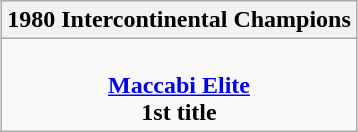<table class=wikitable style="text-align:center; margin:auto">
<tr>
<th>1980 Intercontinental Champions</th>
</tr>
<tr>
<td><br> <strong><a href='#'>Maccabi Elite</a></strong> <br> <strong>1st title</strong></td>
</tr>
</table>
